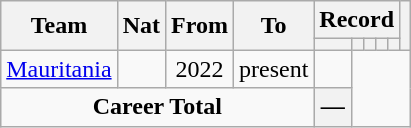<table class="wikitable" style="text-align: center">
<tr>
<th rowspan="2">Team</th>
<th rowspan="2">Nat</th>
<th rowspan="2">From</th>
<th rowspan="2">To</th>
<th colspan="5">Record</th>
<th rowspan=2></th>
</tr>
<tr>
<th></th>
<th></th>
<th></th>
<th></th>
<th></th>
</tr>
<tr>
<td align="left"><a href='#'>Mauritania</a></td>
<td align="center"></td>
<td align="center">2022</td>
<td align="center">present<br></td>
<td></td>
</tr>
<tr>
<td colspan=4><strong>Career Total</strong><br></td>
<th>—</th>
</tr>
</table>
